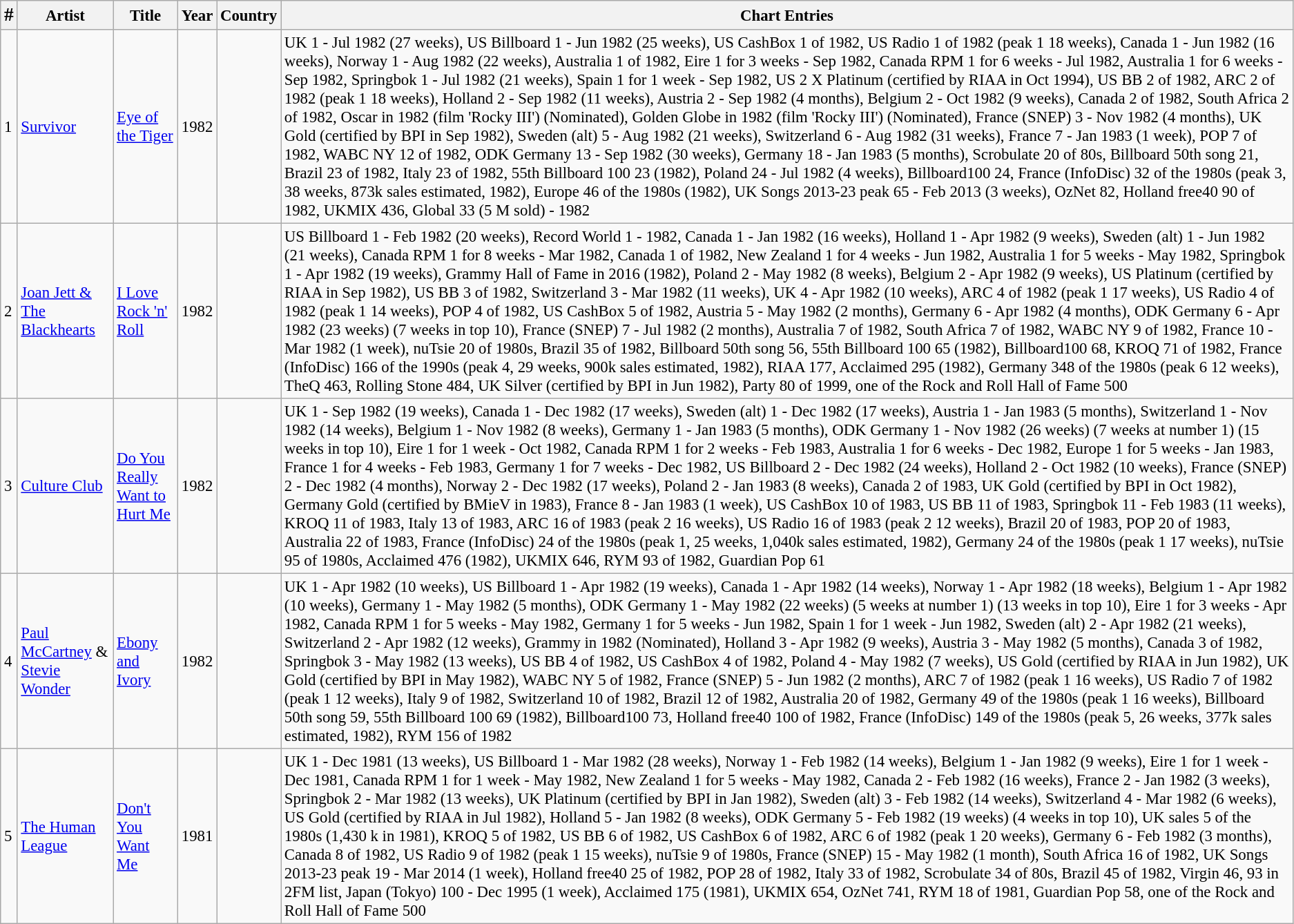<table class="wikitable" style="font-size:95%;">
<tr>
<th><big>#</big></th>
<th>Artist</th>
<th>Title</th>
<th>Year</th>
<th>Country</th>
<th>Chart Entries</th>
</tr>
<tr>
<td>1</td>
<td><a href='#'>Survivor</a></td>
<td><a href='#'>Eye of the Tiger</a></td>
<td>1982</td>
<td></td>
<td>UK 1 - Jul 1982 (27 weeks), US Billboard 1 - Jun 1982 (25 weeks), US CashBox 1 of 1982, US Radio 1 of 1982 (peak 1 18 weeks), Canada 1 - Jun 1982 (16 weeks), Norway 1 - Aug 1982 (22 weeks), Australia 1 of 1982, Eire 1 for 3 weeks - Sep 1982, Canada RPM 1 for 6 weeks - Jul 1982, Australia 1 for 6 weeks - Sep 1982, Springbok 1 - Jul 1982 (21 weeks), Spain 1 for 1 week - Sep 1982, US 2 X Platinum (certified by RIAA in Oct 1994), US BB 2 of 1982, ARC 2 of 1982 (peak 1 18 weeks), Holland 2 - Sep 1982 (11 weeks), Austria 2 - Sep 1982 (4 months), Belgium 2 - Oct 1982 (9 weeks), Canada 2 of 1982, South Africa 2 of 1982, Oscar in 1982 (film 'Rocky III') (Nominated), Golden Globe in 1982 (film 'Rocky III') (Nominated), France (SNEP) 3 - Nov 1982 (4 months), UK Gold (certified by BPI in Sep 1982), Sweden (alt) 5 - Aug 1982 (21 weeks), Switzerland 6 - Aug 1982 (31 weeks), France 7 - Jan 1983 (1 week), POP 7 of 1982, WABC NY 12 of 1982, ODK Germany 13 - Sep 1982 (30 weeks), Germany 18 - Jan 1983 (5 months), Scrobulate 20 of 80s, Billboard 50th song 21, Brazil 23 of 1982, Italy 23 of 1982, 55th Billboard 100 23 (1982), Poland 24 - Jul 1982 (4 weeks), Billboard100 24, France (InfoDisc) 32 of the 1980s (peak 3, 38 weeks, 873k sales estimated, 1982), Europe 46 of the 1980s (1982), UK Songs 2013-23 peak 65 - Feb 2013 (3 weeks), OzNet 82, Holland free40 90 of 1982, UKMIX 436, Global 33 (5 M sold) - 1982</td>
</tr>
<tr>
<td>2</td>
<td><a href='#'>Joan Jett & The Blackhearts</a></td>
<td><a href='#'>I Love Rock 'n' Roll</a></td>
<td>1982</td>
<td></td>
<td>US Billboard 1 - Feb 1982 (20 weeks), Record World 1 - 1982, Canada 1 - Jan 1982 (16 weeks), Holland 1 - Apr 1982 (9 weeks), Sweden (alt) 1 - Jun 1982 (21 weeks), Canada RPM 1 for 8 weeks - Mar 1982, Canada 1 of 1982, New Zealand 1 for 4 weeks - Jun 1982, Australia 1 for 5 weeks - May 1982, Springbok 1 - Apr 1982 (19 weeks), Grammy Hall of Fame in 2016 (1982), Poland 2 - May 1982 (8 weeks), Belgium 2 - Apr 1982 (9 weeks), US Platinum (certified by RIAA in Sep 1982), US BB 3 of 1982, Switzerland 3 - Mar 1982 (11 weeks), UK 4 - Apr 1982 (10 weeks), ARC 4 of 1982 (peak 1 17 weeks), US Radio 4 of 1982 (peak 1 14 weeks), POP 4 of 1982, US CashBox 5 of 1982, Austria 5 - May 1982 (2 months), Germany 6 - Apr 1982 (4 months), ODK Germany 6 - Apr 1982 (23 weeks) (7 weeks in top 10), France (SNEP) 7 - Jul 1982 (2 months), Australia 7 of 1982, South Africa 7 of 1982, WABC NY 9 of 1982, France 10 - Mar 1982 (1 week), nuTsie 20 of 1980s, Brazil 35 of 1982, Billboard 50th song 56, 55th Billboard 100 65 (1982), Billboard100 68, KROQ 71 of 1982, France (InfoDisc) 166 of the 1990s (peak 4, 29 weeks, 900k sales estimated, 1982), RIAA 177, Acclaimed 295 (1982), Germany 348 of the 1980s (peak 6 12 weeks), TheQ 463, Rolling Stone 484, UK Silver (certified by BPI in Jun 1982), Party 80 of 1999, one of the Rock and Roll Hall of Fame 500</td>
</tr>
<tr>
<td>3</td>
<td><a href='#'>Culture Club</a></td>
<td><a href='#'>Do You Really Want to Hurt Me</a></td>
<td>1982</td>
<td></td>
<td>UK 1 - Sep 1982 (19 weeks), Canada 1 - Dec 1982 (17 weeks), Sweden (alt) 1 - Dec 1982 (17 weeks), Austria 1 - Jan 1983 (5 months), Switzerland 1 - Nov 1982 (14 weeks), Belgium 1 - Nov 1982 (8 weeks), Germany 1 - Jan 1983 (5 months), ODK Germany 1 - Nov 1982 (26 weeks) (7 weeks at number 1) (15 weeks in top 10), Eire 1 for 1 week - Oct 1982, Canada RPM 1 for 2 weeks - Feb 1983, Australia 1 for 6 weeks - Dec 1982, Europe 1 for 5 weeks - Jan 1983, France 1 for 4 weeks - Feb 1983, Germany 1 for 7 weeks - Dec 1982, US Billboard 2 - Dec 1982 (24 weeks), Holland 2 - Oct 1982 (10 weeks), France (SNEP) 2 - Dec 1982 (4 months), Norway 2 - Dec 1982 (17 weeks), Poland 2 - Jan 1983 (8 weeks), Canada 2 of 1983, UK Gold (certified by BPI in Oct 1982), Germany Gold (certified by BMieV in 1983), France 8 - Jan 1983 (1 week), US CashBox 10 of 1983, US BB 11 of 1983, Springbok 11 - Feb 1983 (11 weeks), KROQ 11 of 1983, Italy 13 of 1983, ARC 16 of 1983 (peak 2 16 weeks), US Radio 16 of 1983 (peak 2 12 weeks), Brazil 20 of 1983, POP 20 of 1983, Australia 22 of 1983, France (InfoDisc) 24 of the 1980s (peak 1, 25 weeks, 1,040k sales estimated, 1982), Germany 24 of the 1980s (peak 1 17 weeks), nuTsie 95 of 1980s, Acclaimed 476 (1982), UKMIX 646, RYM 93 of 1982, Guardian Pop 61</td>
</tr>
<tr>
<td>4</td>
<td><a href='#'>Paul McCartney</a> & <a href='#'>Stevie Wonder</a></td>
<td><a href='#'>Ebony and Ivory</a></td>
<td>1982</td>
<td> </td>
<td>UK 1 - Apr 1982 (10 weeks), US Billboard 1 - Apr 1982 (19 weeks), Canada 1 - Apr 1982 (14 weeks), Norway 1 - Apr 1982 (18 weeks), Belgium 1 - Apr 1982 (10 weeks), Germany 1 - May 1982 (5 months), ODK Germany 1 - May 1982 (22 weeks) (5 weeks at number 1) (13 weeks in top 10), Eire 1 for 3 weeks - Apr 1982, Canada RPM 1 for 5 weeks - May 1982, Germany 1 for 5 weeks - Jun 1982, Spain 1 for 1 week - Jun 1982, Sweden (alt) 2 - Apr 1982 (21 weeks), Switzerland 2 - Apr 1982 (12 weeks), Grammy in 1982 (Nominated), Holland 3 - Apr 1982 (9 weeks), Austria 3 - May 1982 (5 months), Canada 3 of 1982, Springbok 3 - May 1982 (13 weeks), US BB 4 of 1982, US CashBox 4 of 1982, Poland 4 - May 1982 (7 weeks), US Gold (certified by RIAA in Jun 1982), UK Gold (certified by BPI in May 1982), WABC NY 5 of 1982, France (SNEP) 5 - Jun 1982 (2 months), ARC 7 of 1982 (peak 1 16 weeks), US Radio 7 of 1982 (peak 1 12 weeks), Italy 9 of 1982, Switzerland 10 of 1982, Brazil 12 of 1982, Australia 20 of 1982, Germany 49 of the 1980s (peak 1 16 weeks), Billboard 50th song 59, 55th Billboard 100 69 (1982), Billboard100 73, Holland free40 100 of 1982, France (InfoDisc) 149 of the 1980s (peak 5, 26 weeks, 377k sales estimated, 1982), RYM 156 of 1982</td>
</tr>
<tr>
<td>5</td>
<td><a href='#'>The Human League</a></td>
<td><a href='#'>Don't You Want Me</a></td>
<td>1981</td>
<td></td>
<td>UK 1 - Dec 1981 (13 weeks), US Billboard 1 - Mar 1982 (28 weeks), Norway 1 - Feb 1982 (14 weeks), Belgium 1 - Jan 1982 (9 weeks), Eire 1 for 1 week - Dec 1981, Canada RPM 1 for 1 week - May 1982, New Zealand 1 for 5 weeks - May 1982, Canada 2 - Feb 1982 (16 weeks), France 2 - Jan 1982 (3 weeks), Springbok 2 - Mar 1982 (13 weeks), UK Platinum (certified by BPI in Jan 1982), Sweden (alt) 3 - Feb 1982 (14 weeks), Switzerland 4 - Mar 1982 (6 weeks), US Gold (certified by RIAA in Jul 1982), Holland 5 - Jan 1982 (8 weeks), ODK Germany 5 - Feb 1982 (19 weeks) (4 weeks in top 10), UK sales 5 of the 1980s (1,430 k in 1981), KROQ 5 of 1982, US BB 6 of 1982, US CashBox 6 of 1982, ARC 6 of 1982 (peak 1 20 weeks), Germany 6 - Feb 1982 (3 months), Canada 8 of 1982, US Radio 9 of 1982 (peak 1 15 weeks), nuTsie 9 of 1980s, France (SNEP) 15 - May 1982 (1 month), South Africa 16 of 1982, UK Songs 2013-23 peak 19 - Mar 2014 (1 week), Holland free40 25 of 1982, POP 28 of 1982, Italy 33 of 1982, Scrobulate 34 of 80s, Brazil 45 of 1982, Virgin 46, 93 in 2FM list, Japan (Tokyo) 100 - Dec 1995 (1 week), Acclaimed 175 (1981), UKMIX 654, OzNet 741, RYM 18 of 1981, Guardian Pop 58, one of the Rock and Roll Hall of Fame 500</td>
</tr>
</table>
